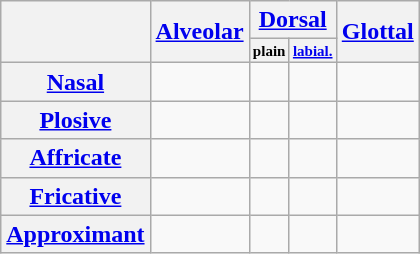<table class="wikitable" style="text-align: center;">
<tr>
<th rowspan="2"></th>
<th rowspan="2"><a href='#'>Alveolar</a></th>
<th colspan="2"><a href='#'>Dorsal</a></th>
<th rowspan="2"><a href='#'>Glottal</a></th>
</tr>
<tr style="font-size: x-small;">
<th>plain</th>
<th><a href='#'>labial.</a></th>
</tr>
<tr>
<th><a href='#'>Nasal</a></th>
<td></td>
<td></td>
<td></td>
<td></td>
</tr>
<tr>
<th><a href='#'>Plosive</a></th>
<td></td>
<td></td>
<td></td>
<td></td>
</tr>
<tr>
<th><a href='#'>Affricate</a></th>
<td></td>
<td></td>
<td></td>
<td></td>
</tr>
<tr>
<th><a href='#'>Fricative</a></th>
<td></td>
<td></td>
<td></td>
<td></td>
</tr>
<tr>
<th><a href='#'>Approximant</a></th>
<td></td>
<td></td>
<td></td>
<td></td>
</tr>
</table>
